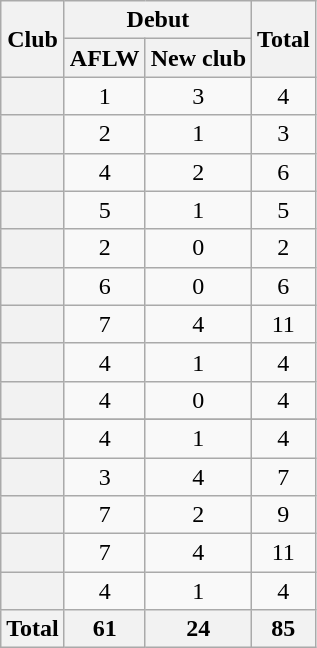<table class="wikitable plainrowheaders sortable" style="text-align:center;">
<tr>
<th rowspan=2>Club</th>
<th colspan=2>Debut</th>
<th rowspan=2>Total</th>
</tr>
<tr>
<th>AFLW</th>
<th>New club</th>
</tr>
<tr>
<th scope="row"></th>
<td>1</td>
<td>3</td>
<td>4</td>
</tr>
<tr>
<th scope="row"></th>
<td>2</td>
<td>1</td>
<td>3</td>
</tr>
<tr>
<th scope="row"></th>
<td>4</td>
<td>2</td>
<td>6</td>
</tr>
<tr>
<th scope="row"></th>
<td>5</td>
<td>1</td>
<td>5</td>
</tr>
<tr>
<th scope="row"></th>
<td>2</td>
<td>0</td>
<td>2</td>
</tr>
<tr>
<th scope="row"></th>
<td>6</td>
<td>0</td>
<td>6</td>
</tr>
<tr>
<th scope="row"></th>
<td>7</td>
<td>4</td>
<td>11</td>
</tr>
<tr>
<th scope="row"></th>
<td>4</td>
<td>1</td>
<td>4</td>
</tr>
<tr>
<th scope="row"></th>
<td>4</td>
<td>0</td>
<td>4</td>
</tr>
<tr>
</tr>
<tr>
<th scope="row"></th>
<td>4</td>
<td>1</td>
<td>4</td>
</tr>
<tr>
<th scope="row"></th>
<td>3</td>
<td>4</td>
<td>7</td>
</tr>
<tr>
<th scope="row"></th>
<td>7</td>
<td>2</td>
<td>9</td>
</tr>
<tr>
<th scope="row"></th>
<td>7</td>
<td>4</td>
<td>11</td>
</tr>
<tr>
<th scope="row"></th>
<td>4</td>
<td>1</td>
<td>4</td>
</tr>
<tr class="sortbottom">
<th>Total</th>
<th>61</th>
<th>24</th>
<th>85</th>
</tr>
</table>
